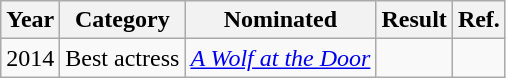<table class="wikitable">
<tr>
<th>Year</th>
<th>Category</th>
<th>Nominated</th>
<th>Result</th>
<th>Ref.</th>
</tr>
<tr>
<td>2014</td>
<td>Best actress</td>
<td><em><a href='#'>A Wolf at the Door</a></em></td>
<td></td>
<td></td>
</tr>
</table>
